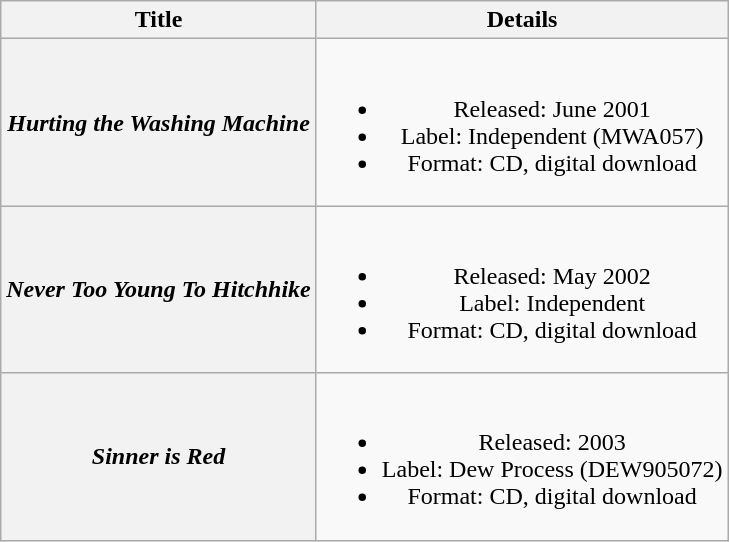<table class="wikitable plainrowheaders" style="text-align:center;" border="1">
<tr>
<th>Title</th>
<th>Details</th>
</tr>
<tr>
<th scope="row"><em>Hurting the Washing Machine</em></th>
<td><br><ul><li>Released: June 2001</li><li>Label: Independent (MWA057)</li><li>Format: CD, digital download</li></ul></td>
</tr>
<tr>
<th scope="row"><em>Never Too Young To Hitchhike</em></th>
<td><br><ul><li>Released: May 2002</li><li>Label: Independent</li><li>Format: CD, digital download</li></ul></td>
</tr>
<tr>
<th scope="row"><em>Sinner is Red</em></th>
<td><br><ul><li>Released: 2003</li><li>Label: Dew Process (DEW905072)</li><li>Format: CD, digital download</li></ul></td>
</tr>
</table>
